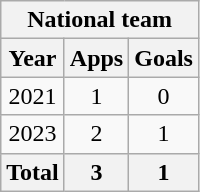<table class="wikitable" style="text-align:center">
<tr>
<th colspan=3>National team</th>
</tr>
<tr>
<th>Year</th>
<th>Apps</th>
<th>Goals</th>
</tr>
<tr>
<td>2021</td>
<td>1</td>
<td>0</td>
</tr>
<tr>
<td>2023</td>
<td>2</td>
<td>1</td>
</tr>
<tr>
<th>Total</th>
<th>3</th>
<th>1</th>
</tr>
</table>
